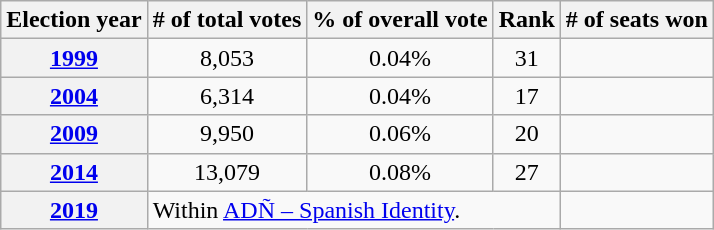<table class="wikitable">
<tr>
<th>Election year</th>
<th># of total votes</th>
<th>% of overall vote</th>
<th>Rank</th>
<th># of seats won</th>
</tr>
<tr>
<th><a href='#'>1999</a></th>
<td style="text-align:center;">8,053 </td>
<td style="text-align:center;">0.04% </td>
<td style="text-align:center;">31 </td>
<td style="text-align:center;"></td>
</tr>
<tr>
<th><a href='#'>2004</a></th>
<td style="text-align:center;">6,314 </td>
<td style="text-align:center;">0.04% </td>
<td style="text-align:center;">17 </td>
<td style="text-align:center;"></td>
</tr>
<tr>
<th><a href='#'>2009</a></th>
<td style="text-align:center;">9,950 </td>
<td style="text-align:center;">0.06% </td>
<td style="text-align:center;">20 </td>
<td style="text-align:center;"></td>
</tr>
<tr>
<th><a href='#'>2014</a></th>
<td style="text-align:center;">13,079 </td>
<td style="text-align:center;">0.08% </td>
<td style="text-align:center;">27 </td>
<td style="text-align:center;"></td>
</tr>
<tr>
<th><a href='#'>2019</a></th>
<td colspan="3">Within <a href='#'>ADÑ – Spanish Identity</a>.</td>
<td align=center></td>
</tr>
</table>
